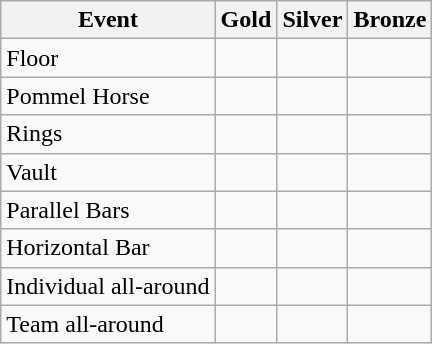<table class="wikitable">
<tr>
<th>Event</th>
<th colspan="1">Gold</th>
<th colspan="1">Silver</th>
<th colspan="1">Bronze</th>
</tr>
<tr>
<td>Floor</td>
<td></td>
<td></td>
<td></td>
</tr>
<tr>
<td>Pommel Horse</td>
<td></td>
<td></td>
<td></td>
</tr>
<tr>
<td>Rings</td>
<td></td>
<td></td>
<td><br></td>
</tr>
<tr>
<td>Vault</td>
<td><br></td>
<td></td>
<td><br></td>
</tr>
<tr>
<td>Parallel Bars</td>
<td></td>
<td></td>
<td><br></td>
</tr>
<tr>
<td>Horizontal Bar</td>
<td></td>
<td></td>
<td><br></td>
</tr>
<tr>
<td>Individual all-around</td>
<td></td>
<td></td>
<td></td>
</tr>
<tr>
<td>Team all-around</td>
<td></td>
<td></td>
<td></td>
</tr>
</table>
